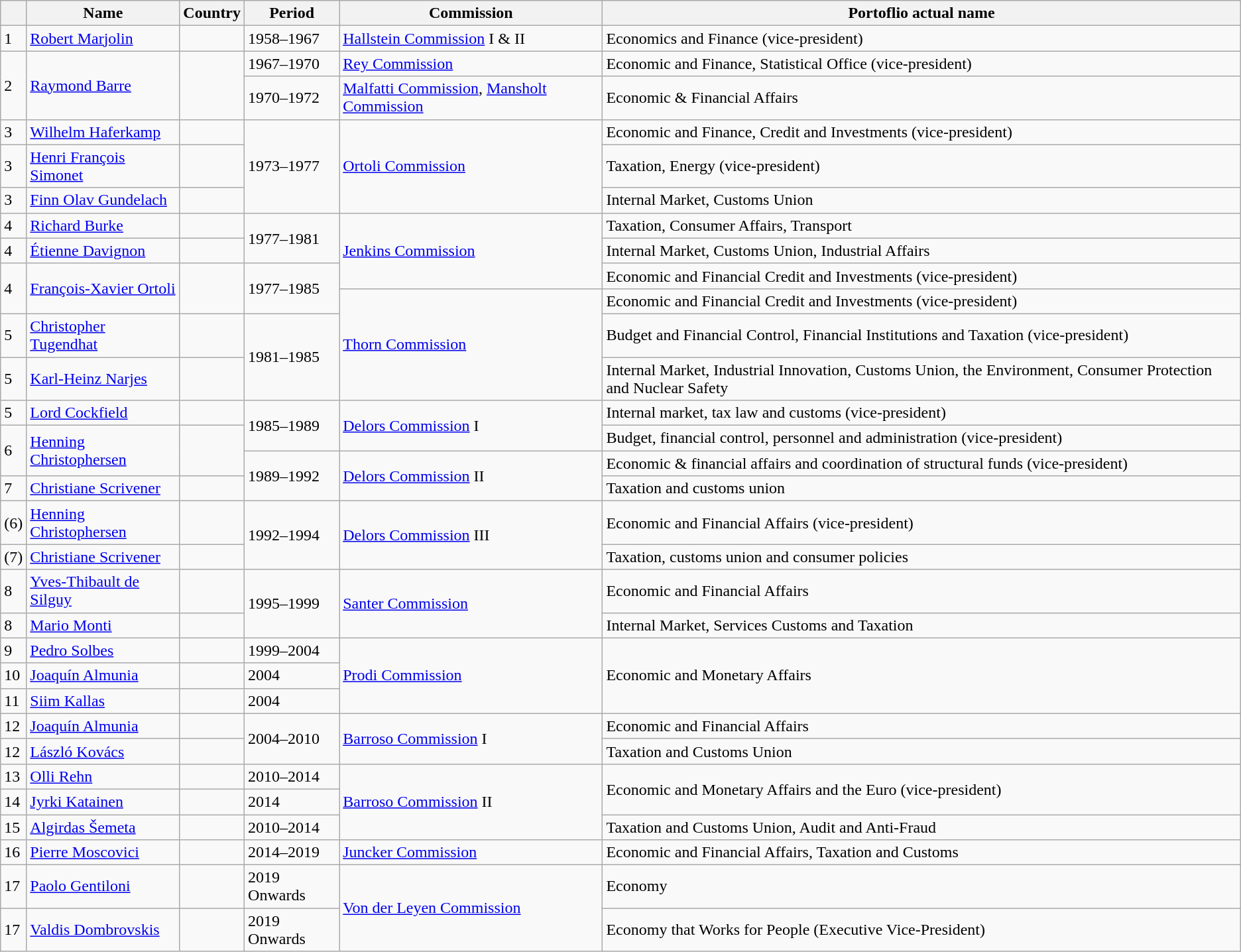<table class="wikitable">
<tr>
<th></th>
<th>Name</th>
<th>Country</th>
<th>Period</th>
<th>Commission</th>
<th>Portoflio actual name</th>
</tr>
<tr>
<td>1</td>
<td><a href='#'>Robert Marjolin</a></td>
<td></td>
<td>1958–1967</td>
<td><a href='#'>Hallstein Commission</a> I & II</td>
<td>Economics and Finance (vice-president)</td>
</tr>
<tr>
<td rowspan="2">2</td>
<td rowspan="2"><a href='#'>Raymond Barre</a></td>
<td rowspan="2"></td>
<td>1967–1970</td>
<td><a href='#'>Rey Commission</a></td>
<td>Economic and Finance, Statistical Office (vice-president)</td>
</tr>
<tr>
<td>1970–1972</td>
<td><a href='#'>Malfatti Commission</a>, <a href='#'>Mansholt Commission</a></td>
<td>Economic & Financial Affairs</td>
</tr>
<tr>
<td>3</td>
<td><a href='#'>Wilhelm Haferkamp</a></td>
<td></td>
<td rowspan="3">1973–1977</td>
<td rowspan="3"><a href='#'>Ortoli Commission</a></td>
<td>Economic and Finance, Credit and Investments (vice-president)</td>
</tr>
<tr>
<td>3</td>
<td><a href='#'>Henri François Simonet</a></td>
<td></td>
<td>Taxation, Energy (vice-president)</td>
</tr>
<tr>
<td>3</td>
<td><a href='#'>Finn Olav Gundelach</a></td>
<td></td>
<td>Internal Market, Customs Union</td>
</tr>
<tr>
<td>4</td>
<td><a href='#'>Richard Burke</a></td>
<td></td>
<td rowspan="2">1977–1981</td>
<td rowspan="3"><a href='#'>Jenkins Commission</a></td>
<td>Taxation, Consumer Affairs, Transport</td>
</tr>
<tr>
<td>4</td>
<td><a href='#'>Étienne Davignon</a></td>
<td></td>
<td>Internal Market, Customs Union, Industrial Affairs</td>
</tr>
<tr>
<td rowspan="2">4</td>
<td rowspan="2"><a href='#'>François-Xavier Ortoli</a></td>
<td rowspan="2"></td>
<td rowspan="2">1977–1985</td>
<td>Economic and Financial Credit and Investments (vice-president)</td>
</tr>
<tr>
<td rowspan="3"><a href='#'>Thorn Commission</a></td>
<td>Economic and Financial Credit and Investments (vice-president)</td>
</tr>
<tr>
<td>5</td>
<td><a href='#'>Christopher Tugendhat</a></td>
<td></td>
<td rowspan="2">1981–1985</td>
<td>Budget and Financial Control, Financial Institutions and Taxation (vice-president)</td>
</tr>
<tr>
<td>5</td>
<td><a href='#'>Karl-Heinz Narjes</a></td>
<td></td>
<td>Internal Market, Industrial Innovation, Customs Union, the Environment, Consumer Protection and Nuclear Safety</td>
</tr>
<tr>
<td>5</td>
<td><a href='#'>Lord Cockfield</a></td>
<td></td>
<td rowspan="2">1985–1989</td>
<td rowspan="2"><a href='#'>Delors Commission</a> I</td>
<td>Internal market, tax law and customs (vice-president)</td>
</tr>
<tr>
<td rowspan="2">6</td>
<td rowspan="2"><a href='#'>Henning Christophersen</a></td>
<td rowspan="2"></td>
<td>Budget, financial control, personnel and administration (vice-president)</td>
</tr>
<tr>
<td rowspan="2">1989–1992</td>
<td rowspan="2"><a href='#'>Delors Commission</a> II</td>
<td>Economic & financial affairs and coordination of structural funds (vice-president)</td>
</tr>
<tr>
<td>7</td>
<td><a href='#'>Christiane Scrivener</a></td>
<td></td>
<td>Taxation and customs union</td>
</tr>
<tr>
<td>(6)</td>
<td><a href='#'>Henning Christophersen</a></td>
<td></td>
<td rowspan="2">1992–1994</td>
<td rowspan="2"><a href='#'>Delors Commission</a> III</td>
<td>Economic and Financial Affairs (vice-president)</td>
</tr>
<tr>
<td>(7)</td>
<td><a href='#'>Christiane Scrivener</a></td>
<td></td>
<td>Taxation, customs union and consumer policies</td>
</tr>
<tr>
<td>8</td>
<td><a href='#'>Yves-Thibault de Silguy</a></td>
<td></td>
<td rowspan="2">1995–1999</td>
<td rowspan="2"><a href='#'>Santer Commission</a></td>
<td>Economic and Financial Affairs</td>
</tr>
<tr>
<td>8</td>
<td><a href='#'>Mario Monti</a></td>
<td></td>
<td>Internal Market, Services Customs and Taxation</td>
</tr>
<tr>
<td>9</td>
<td><a href='#'>Pedro Solbes</a></td>
<td></td>
<td>1999–2004</td>
<td rowspan="3"><a href='#'>Prodi Commission</a></td>
<td rowspan="3">Economic and Monetary Affairs</td>
</tr>
<tr>
<td>10</td>
<td><a href='#'>Joaquín Almunia</a></td>
<td></td>
<td>2004</td>
</tr>
<tr>
<td>11</td>
<td><a href='#'>Siim Kallas</a></td>
<td></td>
<td>2004</td>
</tr>
<tr>
<td>12</td>
<td><a href='#'>Joaquín Almunia</a></td>
<td></td>
<td rowspan="2">2004–2010</td>
<td rowspan="2"><a href='#'>Barroso Commission</a> I</td>
<td>Economic and Financial Affairs</td>
</tr>
<tr>
<td>12</td>
<td><a href='#'>László Kovács</a></td>
<td></td>
<td>Taxation and Customs Union</td>
</tr>
<tr>
<td>13</td>
<td><a href='#'>Olli Rehn</a></td>
<td></td>
<td>2010–2014</td>
<td rowspan="3"><a href='#'>Barroso Commission</a> II</td>
<td rowspan="2">Economic and Monetary Affairs and the Euro (vice-president)</td>
</tr>
<tr>
<td>14</td>
<td><a href='#'>Jyrki Katainen</a></td>
<td></td>
<td>2014</td>
</tr>
<tr>
<td>15</td>
<td><a href='#'>Algirdas Šemeta</a></td>
<td></td>
<td>2010–2014</td>
<td>Taxation and Customs Union, Audit and Anti-Fraud</td>
</tr>
<tr>
<td>16</td>
<td><a href='#'>Pierre Moscovici</a></td>
<td></td>
<td>2014–2019</td>
<td><a href='#'>Juncker Commission</a></td>
<td>Economic and Financial Affairs, Taxation and Customs</td>
</tr>
<tr>
<td>17</td>
<td><a href='#'>Paolo Gentiloni</a></td>
<td></td>
<td>2019 Onwards</td>
<td rowspan="2"><a href='#'>Von der Leyen Commission</a></td>
<td>Economy</td>
</tr>
<tr>
<td>17</td>
<td><a href='#'>Valdis Dombrovskis</a></td>
<td></td>
<td>2019 Onwards</td>
<td>Economy that Works for People (Executive Vice-President)</td>
</tr>
</table>
